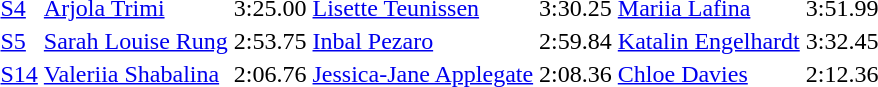<table>
<tr>
<td><a href='#'>S4</a></td>
<td><a href='#'>Arjola Trimi</a><br></td>
<td>3:25.00</td>
<td><a href='#'>Lisette Teunissen</a><br></td>
<td>3:30.25</td>
<td><a href='#'>Mariia Lafina</a><br></td>
<td>3:51.99</td>
</tr>
<tr>
<td><a href='#'>S5</a></td>
<td><a href='#'>Sarah Louise Rung</a><br></td>
<td>2:53.75</td>
<td><a href='#'>Inbal Pezaro</a><br></td>
<td>2:59.84</td>
<td><a href='#'>Katalin Engelhardt</a><br></td>
<td>3:32.45</td>
</tr>
<tr>
<td><a href='#'>S14</a></td>
<td><a href='#'>Valeriia Shabalina</a><br></td>
<td>2:06.76</td>
<td><a href='#'>Jessica-Jane Applegate</a><br></td>
<td>2:08.36</td>
<td><a href='#'>Chloe Davies</a><br></td>
<td>2:12.36</td>
</tr>
</table>
